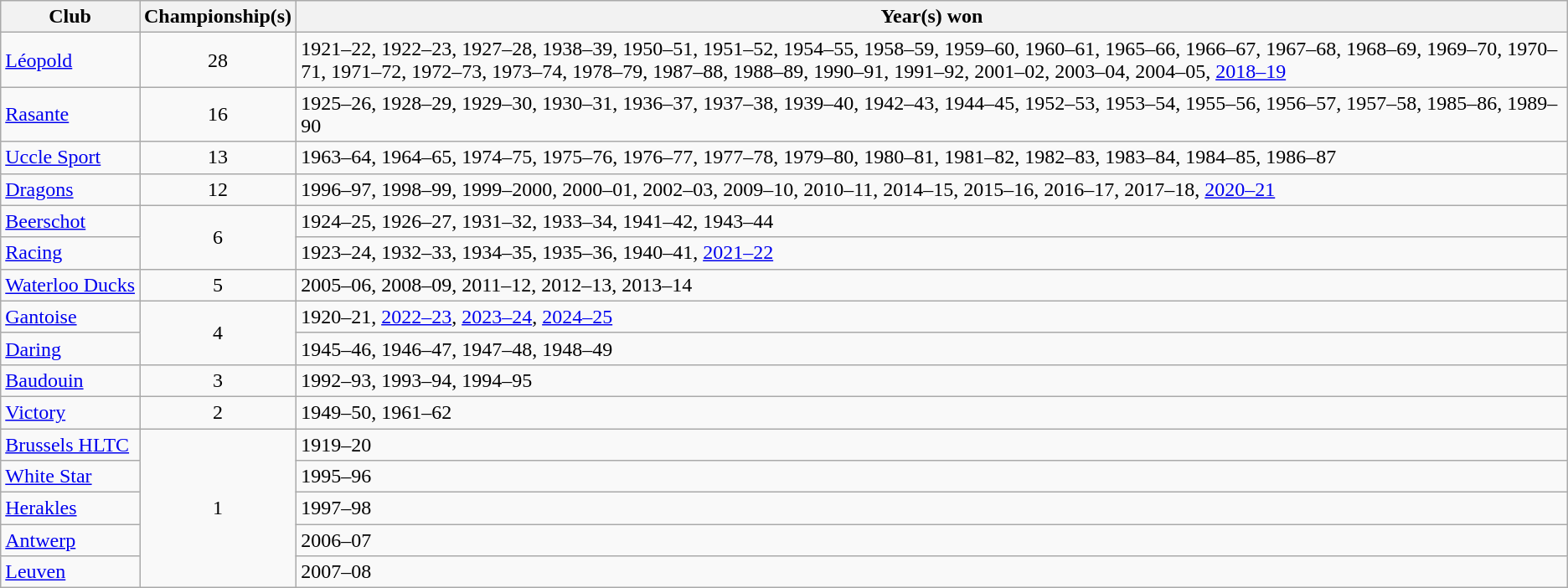<table class="wikitable sortable">
<tr>
<th>Club</th>
<th>Championship(s)</th>
<th>Year(s) won</th>
</tr>
<tr>
<td><a href='#'>Léopold</a></td>
<td align=center>28</td>
<td>1921–22, 1922–23, 1927–28, 1938–39, 1950–51, 1951–52, 1954–55, 1958–59, 1959–60, 1960–61, 1965–66, 1966–67, 1967–68, 1968–69, 1969–70, 1970–71, 1971–72, 1972–73, 1973–74, 1978–79, 1987–88, 1988–89, 1990–91, 1991–92, 2001–02, 2003–04, 2004–05, <a href='#'>2018–19</a></td>
</tr>
<tr>
<td><a href='#'>Rasante</a></td>
<td align=center>16</td>
<td>1925–26, 1928–29, 1929–30, 1930–31, 1936–37, 1937–38, 1939–40, 1942–43, 1944–45, 1952–53, 1953–54, 1955–56, 1956–57, 1957–58, 1985–86, 1989–90</td>
</tr>
<tr>
<td><a href='#'>Uccle Sport</a></td>
<td align=center>13</td>
<td>1963–64, 1964–65, 1974–75, 1975–76, 1976–77, 1977–78, 1979–80, 1980–81, 1981–82, 1982–83, 1983–84, 1984–85, 1986–87</td>
</tr>
<tr>
<td><a href='#'>Dragons</a></td>
<td align=center>12</td>
<td>1996–97, 1998–99, 1999–2000, 2000–01, 2002–03, 2009–10, 2010–11, 2014–15, 2015–16, 2016–17, 2017–18, <a href='#'>2020–21</a></td>
</tr>
<tr>
<td><a href='#'>Beerschot</a></td>
<td align=center rowspan=2>6</td>
<td>1924–25, 1926–27, 1931–32, 1933–34, 1941–42, 1943–44</td>
</tr>
<tr>
<td><a href='#'>Racing</a></td>
<td>1923–24, 1932–33, 1934–35, 1935–36, 1940–41, <a href='#'>2021–22</a></td>
</tr>
<tr>
<td><a href='#'>Waterloo Ducks</a></td>
<td align=center>5</td>
<td>2005–06, 2008–09, 2011–12, 2012–13, 2013–14</td>
</tr>
<tr>
<td><a href='#'>Gantoise</a></td>
<td align=center rowspan=2>4</td>
<td>1920–21, <a href='#'>2022–23</a>, <a href='#'>2023–24</a>, <a href='#'>2024–25</a></td>
</tr>
<tr>
<td><a href='#'>Daring</a></td>
<td>1945–46, 1946–47, 1947–48, 1948–49</td>
</tr>
<tr>
<td><a href='#'>Baudouin</a></td>
<td align=center>3</td>
<td>1992–93, 1993–94, 1994–95</td>
</tr>
<tr>
<td><a href='#'>Victory</a></td>
<td align=center>2</td>
<td>1949–50, 1961–62</td>
</tr>
<tr>
<td><a href='#'>Brussels HLTC</a></td>
<td align=center rowspan=5>1</td>
<td>1919–20</td>
</tr>
<tr>
<td><a href='#'>White Star</a></td>
<td>1995–96</td>
</tr>
<tr>
<td><a href='#'>Herakles</a></td>
<td>1997–98</td>
</tr>
<tr>
<td><a href='#'>Antwerp</a></td>
<td>2006–07</td>
</tr>
<tr>
<td><a href='#'>Leuven</a></td>
<td>2007–08</td>
</tr>
</table>
